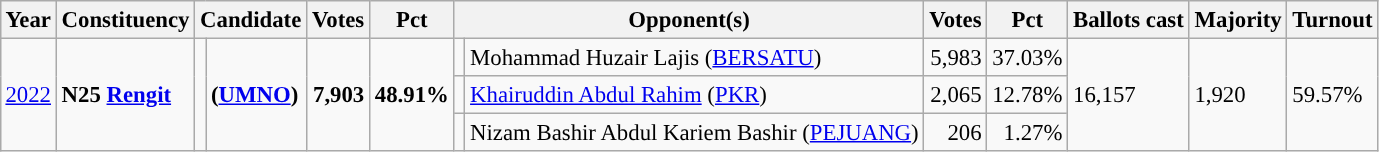<table class="wikitable" style="margin:0.5em ; font-size:95%">
<tr>
<th>Year</th>
<th>Constituency</th>
<th colspan="2">Candidate</th>
<th>Votes</th>
<th>Pct</th>
<th colspan="2">Opponent(s)</th>
<th>Votes</th>
<th>Pct</th>
<th>Ballots cast</th>
<th>Majority</th>
<th>Turnout</th>
</tr>
<tr>
<td rowspan="3"><a href='#'>2022</a></td>
<td rowspan="3"><strong>N25 <a href='#'>Rengit</a></strong></td>
<td rowspan="3" ></td>
<td rowspan="3"><strong> (<a href='#'>UMNO</a>)</strong></td>
<td rowspan="3" align=right><strong>7,903</strong></td>
<td rowspan="3"><strong>48.91%</strong></td>
<td></td>
<td>Mohammad Huzair Lajis (<a href='#'>BERSATU</a>)</td>
<td align=right>5,983</td>
<td>37.03%</td>
<td rowspan="3">16,157</td>
<td rowspan="3">1,920</td>
<td rowspan="3">59.57%</td>
</tr>
<tr>
<td></td>
<td><a href='#'>Khairuddin Abdul Rahim</a> (<a href='#'>PKR</a>)</td>
<td align=right>2,065</td>
<td>12.78%</td>
</tr>
<tr>
<td></td>
<td>Nizam Bashir Abdul Kariem Bashir (<a href='#'>PEJUANG</a>)</td>
<td align=right>206</td>
<td align=right>1.27%</td>
</tr>
</table>
